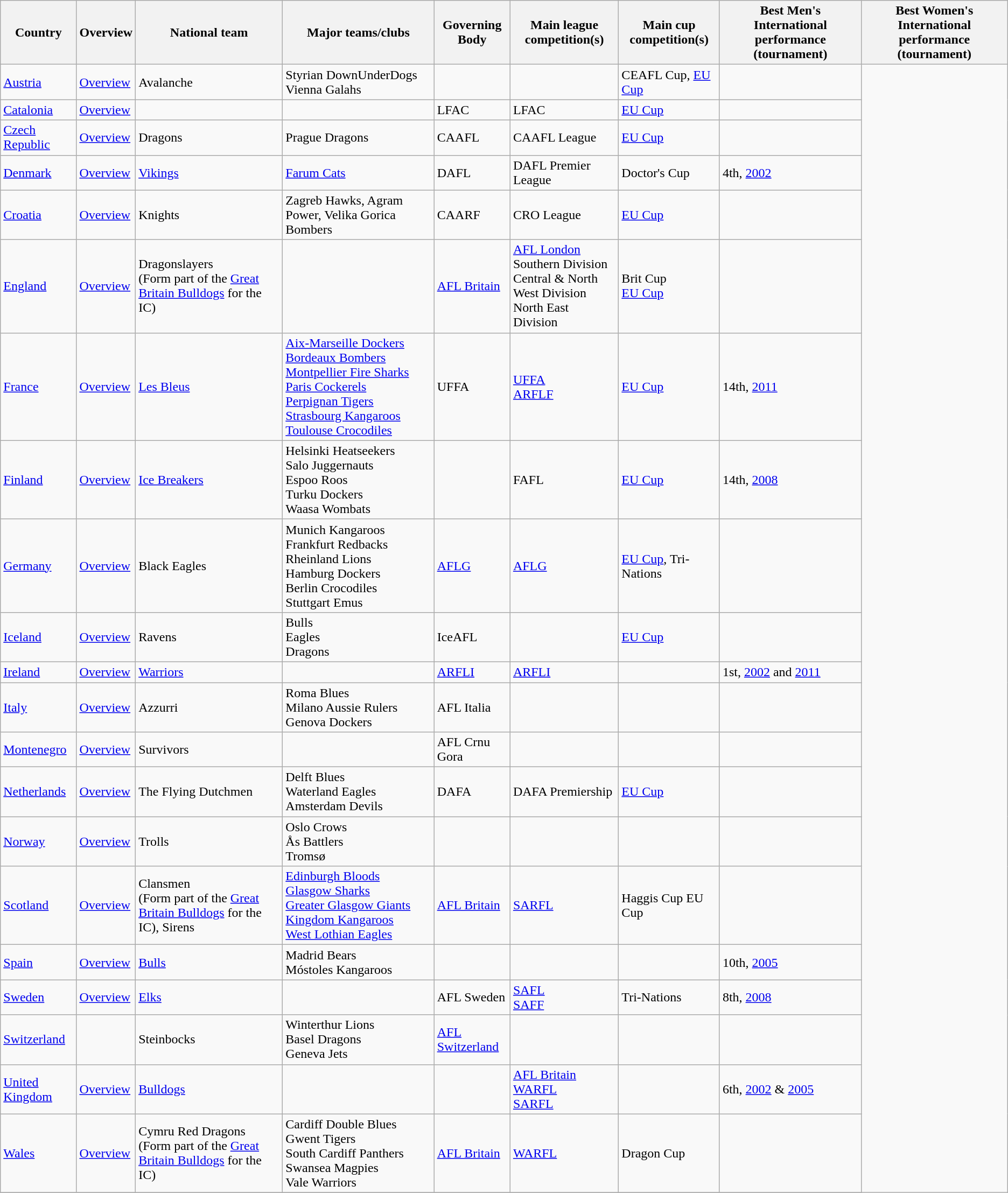<table class="wikitable">
<tr>
<th>Country</th>
<th>Overview</th>
<th>National team</th>
<th>Major teams/clubs</th>
<th>Governing Body</th>
<th>Main league competition(s)</th>
<th>Main cup competition(s)</th>
<th>Best Men's International performance (tournament)</th>
<th>Best Women's International performance (tournament)</th>
</tr>
<tr>
<td> <a href='#'>Austria</a></td>
<td><a href='#'>Overview</a></td>
<td>Avalanche</td>
<td>Styrian DownUnderDogs<br>Vienna Galahs</td>
<td></td>
<td></td>
<td>CEAFL Cup, <a href='#'>EU Cup</a></td>
<td></td>
</tr>
<tr>
<td> <a href='#'>Catalonia</a></td>
<td><a href='#'>Overview</a></td>
<td></td>
<td></td>
<td>LFAC</td>
<td>LFAC</td>
<td><a href='#'>EU Cup</a></td>
<td></td>
</tr>
<tr>
<td> <a href='#'>Czech Republic</a></td>
<td><a href='#'>Overview</a></td>
<td>Dragons</td>
<td>Prague Dragons</td>
<td>CAAFL</td>
<td>CAAFL League</td>
<td><a href='#'>EU Cup</a></td>
<td></td>
</tr>
<tr>
<td> <a href='#'>Denmark</a></td>
<td><a href='#'>Overview</a></td>
<td><a href='#'>Vikings</a></td>
<td><a href='#'>Farum Cats</a></td>
<td>DAFL</td>
<td>DAFL Premier League</td>
<td>Doctor's Cup</td>
<td>4th, <a href='#'>2002</a></td>
</tr>
<tr>
<td> <a href='#'>Croatia</a></td>
<td><a href='#'>Overview</a></td>
<td>Knights</td>
<td>Zagreb Hawks, Agram Power, Velika Gorica Bombers</td>
<td>CAARF</td>
<td>CRO League</td>
<td><a href='#'>EU Cup</a></td>
<td></td>
</tr>
<tr>
<td> <a href='#'>England</a></td>
<td><a href='#'>Overview</a></td>
<td>Dragonslayers<br>(Form part of the <a href='#'>Great Britain Bulldogs</a> for the IC)</td>
<td></td>
<td><a href='#'>AFL Britain</a></td>
<td><a href='#'>AFL London</a><br>Southern Division<br>Central & North West Division<br>North East Division</td>
<td>Brit Cup<br><a href='#'>EU Cup</a></td>
<td></td>
</tr>
<tr>
<td> <a href='#'>France</a></td>
<td><a href='#'>Overview</a></td>
<td><a href='#'>Les Bleus</a></td>
<td><a href='#'>Aix-Marseille Dockers</a><br><a href='#'>Bordeaux Bombers</a> <br> <a href='#'>Montpellier Fire Sharks</a><br><a href='#'>Paris Cockerels</a><br><a href='#'>Perpignan Tigers</a><br><a href='#'>Strasbourg Kangaroos</a><br><a href='#'>Toulouse Crocodiles</a></td>
<td>UFFA</td>
<td><a href='#'>UFFA</a><br><a href='#'>ARFLF</a></td>
<td><a href='#'>EU Cup</a></td>
<td>14th, <a href='#'>2011</a></td>
</tr>
<tr>
<td>  <a href='#'>Finland</a></td>
<td><a href='#'>Overview</a></td>
<td><a href='#'>Ice Breakers</a></td>
<td>Helsinki Heatseekers<br>Salo Juggernauts<br>Espoo Roos<br>Turku Dockers<br>Waasa Wombats</td>
<td></td>
<td>FAFL</td>
<td><a href='#'>EU Cup</a></td>
<td>14th, <a href='#'>2008</a></td>
</tr>
<tr>
<td> <a href='#'>Germany</a></td>
<td><a href='#'>Overview</a></td>
<td>Black Eagles</td>
<td>Munich Kangaroos<br>Frankfurt Redbacks<br>Rheinland Lions<br>Hamburg Dockers<br>Berlin Crocodiles<br>Stuttgart Emus</td>
<td><a href='#'>AFLG</a></td>
<td><a href='#'>AFLG</a></td>
<td><a href='#'>EU Cup</a>, Tri-Nations</td>
<td></td>
</tr>
<tr>
<td> <a href='#'>Iceland</a></td>
<td><a href='#'>Overview</a></td>
<td>Ravens</td>
<td>Bulls<br>Eagles<br>Dragons</td>
<td>IceAFL</td>
<td></td>
<td><a href='#'>EU Cup</a></td>
<td></td>
</tr>
<tr>
<td> <a href='#'>Ireland</a></td>
<td><a href='#'>Overview</a></td>
<td><a href='#'>Warriors</a></td>
<td></td>
<td><a href='#'>ARFLI</a></td>
<td><a href='#'>ARFLI</a></td>
<td></td>
<td>1st, <a href='#'>2002</a> and <a href='#'>2011</a></td>
</tr>
<tr>
<td> <a href='#'>Italy</a></td>
<td><a href='#'>Overview</a></td>
<td>Azzurri</td>
<td>Roma Blues<br>Milano Aussie Rulers<br>Genova Dockers</td>
<td>AFL Italia</td>
<td></td>
<td></td>
<td></td>
</tr>
<tr>
<td> <a href='#'>Montenegro</a></td>
<td><a href='#'>Overview</a></td>
<td>Survivors</td>
<td></td>
<td>AFL Crnu Gora</td>
<td></td>
<td></td>
<td></td>
</tr>
<tr>
<td> <a href='#'>Netherlands</a></td>
<td><a href='#'>Overview</a></td>
<td>The Flying Dutchmen</td>
<td>Delft Blues<br>Waterland Eagles <br>Amsterdam Devils</td>
<td>DAFA</td>
<td>DAFA Premiership</td>
<td><a href='#'>EU Cup</a></td>
<td></td>
</tr>
<tr>
<td> <a href='#'>Norway</a></td>
<td><a href='#'>Overview</a></td>
<td>Trolls</td>
<td>Oslo Crows<br>Ås Battlers<br>Tromsø</td>
<td></td>
<td></td>
<td></td>
<td></td>
</tr>
<tr>
<td> <a href='#'>Scotland</a></td>
<td><a href='#'>Overview</a></td>
<td>Clansmen<br>(Form part of the <a href='#'>Great Britain Bulldogs</a> for the IC), Sirens</td>
<td><a href='#'>Edinburgh Bloods</a><br><a href='#'>Glasgow Sharks</a><br><a href='#'>Greater Glasgow Giants</a><br><a href='#'>Kingdom Kangaroos</a><br><a href='#'>West Lothian Eagles</a></td>
<td><a href='#'>AFL Britain</a></td>
<td><a href='#'>SARFL</a></td>
<td>Haggis Cup EU Cup</td>
<td></td>
</tr>
<tr>
<td> <a href='#'>Spain</a></td>
<td><a href='#'>Overview</a></td>
<td><a href='#'>Bulls</a></td>
<td>Madrid Bears<br>Móstoles Kangaroos</td>
<td></td>
<td></td>
<td></td>
<td>10th, <a href='#'>2005</a></td>
</tr>
<tr>
<td> <a href='#'>Sweden</a></td>
<td><a href='#'>Overview</a></td>
<td><a href='#'>Elks</a></td>
<td></td>
<td>AFL Sweden</td>
<td><a href='#'>SAFL</a><br><a href='#'>SAFF</a></td>
<td>Tri-Nations</td>
<td>8th, <a href='#'>2008</a></td>
</tr>
<tr>
<td> <a href='#'>Switzerland</a></td>
<td></td>
<td>Steinbocks</td>
<td>Winterthur Lions<br>Basel Dragons<br>Geneva Jets</td>
<td><a href='#'>AFL Switzerland</a></td>
<td></td>
<td></td>
<td></td>
</tr>
<tr>
<td> <a href='#'>United Kingdom</a></td>
<td><a href='#'>Overview</a></td>
<td><a href='#'>Bulldogs</a></td>
<td></td>
<td></td>
<td><a href='#'>AFL Britain</a><br> <a href='#'>WARFL</a> <br> <a href='#'>SARFL</a></td>
<td></td>
<td>6th, <a href='#'>2002</a> & <a href='#'>2005</a></td>
</tr>
<tr>
<td> <a href='#'>Wales</a></td>
<td><a href='#'>Overview</a></td>
<td>Cymru Red Dragons<br>(Form part of the <a href='#'>Great Britain Bulldogs</a> for the IC)</td>
<td>Cardiff Double Blues<br> Gwent Tigers<br> South Cardiff Panthers<br> Swansea Magpies<br>Vale Warriors</td>
<td><a href='#'>AFL Britain</a></td>
<td><a href='#'>WARFL</a></td>
<td>Dragon Cup</td>
<td></td>
</tr>
<tr>
</tr>
</table>
